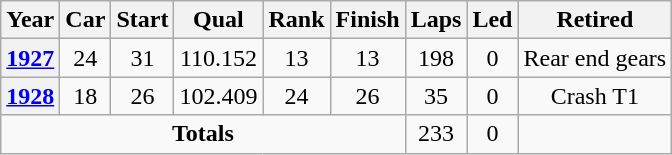<table class="wikitable" style="text-align:center">
<tr>
<th>Year</th>
<th>Car</th>
<th>Start</th>
<th>Qual</th>
<th>Rank</th>
<th>Finish</th>
<th>Laps</th>
<th>Led</th>
<th>Retired</th>
</tr>
<tr>
<th><a href='#'>1927</a></th>
<td>24</td>
<td>31</td>
<td>110.152</td>
<td>13</td>
<td>13</td>
<td>198</td>
<td>0</td>
<td>Rear end gears</td>
</tr>
<tr>
<th><a href='#'>1928</a></th>
<td>18</td>
<td>26</td>
<td>102.409</td>
<td>24</td>
<td>26</td>
<td>35</td>
<td>0</td>
<td>Crash T1</td>
</tr>
<tr>
<td colspan=6><strong>Totals</strong></td>
<td>233</td>
<td>0</td>
<td></td>
</tr>
</table>
